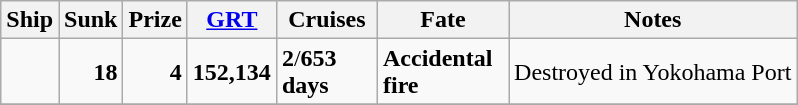<table class="wikitable sortable">
<tr>
<th scope="col" width="20px">Ship</th>
<th scope="col" width="20px">Sunk</th>
<th scope="col" width="20px">Prize</th>
<th scope="col" width="30px"><a href='#'>GRT</a></th>
<th scope="col" width="60px">Cruises</th>
<th scope="col" width="80px">Fate</th>
<th>Notes</th>
</tr>
<tr>
<td align="left"><strong></strong></td>
<td align="right"><strong>18</strong></td>
<td align="right"><strong>4</strong></td>
<td align="right"><strong>152,134</strong></td>
<td align="left"><strong>2</strong>/<strong>653 days</strong></td>
<td align="left"><strong>Accidental fire</strong></td>
<td align="left">Destroyed in Yokohama Port</td>
</tr>
<tr>
</tr>
</table>
